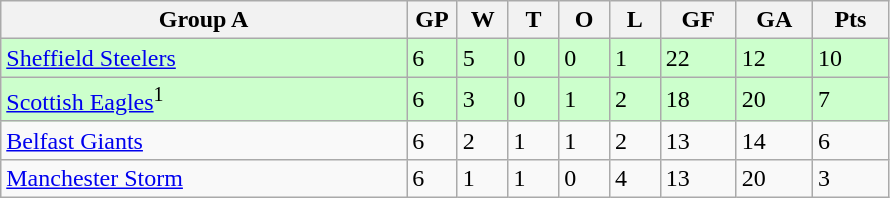<table class="wikitable">
<tr>
<th width="40%">Group A</th>
<th width="5%">GP</th>
<th width="5%">W</th>
<th width="5%">T</th>
<th width="5%">O</th>
<th width="5%">L</th>
<th width="7.5%">GF</th>
<th width="7.5%">GA</th>
<th width="7.5%">Pts</th>
</tr>
<tr bgcolor="#CCFFCC">
<td><a href='#'>Sheffield Steelers</a></td>
<td>6</td>
<td>5</td>
<td>0</td>
<td>0</td>
<td>1</td>
<td>22</td>
<td>12</td>
<td>10</td>
</tr>
<tr bgcolor="#CCFFCC">
<td><a href='#'>Scottish Eagles</a><sup>1</sup></td>
<td>6</td>
<td>3</td>
<td>0</td>
<td>1</td>
<td>2</td>
<td>18</td>
<td>20</td>
<td>7</td>
</tr>
<tr>
<td><a href='#'>Belfast Giants</a></td>
<td>6</td>
<td>2</td>
<td>1</td>
<td>1</td>
<td>2</td>
<td>13</td>
<td>14</td>
<td>6</td>
</tr>
<tr>
<td><a href='#'>Manchester Storm</a></td>
<td>6</td>
<td>1</td>
<td>1</td>
<td>0</td>
<td>4</td>
<td>13</td>
<td>20</td>
<td>3</td>
</tr>
</table>
